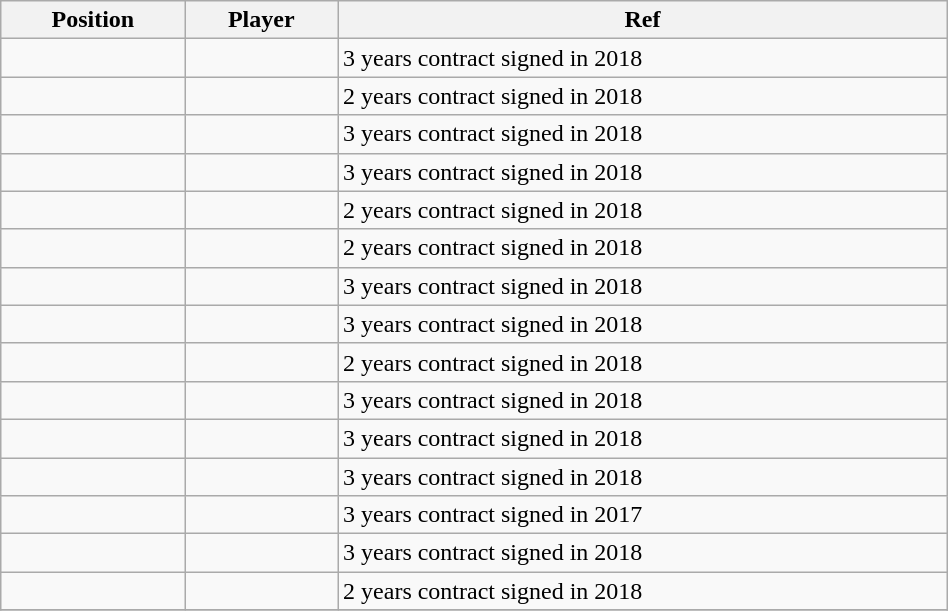<table class="wikitable sortable" style="width:50%; text-align:center; font-size:100%; text-align:left;">
<tr>
<th><strong>Position</strong></th>
<th><strong>Player</strong></th>
<th><strong>Ref</strong></th>
</tr>
<tr>
<td></td>
<td></td>
<td>3 years contract signed in 2018 </td>
</tr>
<tr>
<td></td>
<td></td>
<td>2 years contract signed in 2018 </td>
</tr>
<tr>
<td></td>
<td></td>
<td>3 years contract signed in 2018 </td>
</tr>
<tr>
<td></td>
<td></td>
<td>3 years contract signed in 2018 </td>
</tr>
<tr>
<td></td>
<td></td>
<td>2 years contract signed in 2018 </td>
</tr>
<tr>
<td></td>
<td></td>
<td>2 years contract signed in 2018 </td>
</tr>
<tr>
<td></td>
<td></td>
<td>3 years contract signed in 2018 </td>
</tr>
<tr>
<td></td>
<td></td>
<td>3 years contract signed in 2018 </td>
</tr>
<tr>
<td></td>
<td></td>
<td>2 years contract signed in 2018 </td>
</tr>
<tr>
<td></td>
<td></td>
<td>3 years contract signed in 2018 </td>
</tr>
<tr>
<td></td>
<td></td>
<td>3 years contract signed in 2018 </td>
</tr>
<tr>
<td></td>
<td></td>
<td>3 years contract signed in 2018 </td>
</tr>
<tr>
<td></td>
<td></td>
<td>3 years contract signed in 2017 </td>
</tr>
<tr>
<td></td>
<td></td>
<td>3 years contract signed in 2018 </td>
</tr>
<tr>
<td></td>
<td></td>
<td>2 years contract signed in 2018 </td>
</tr>
<tr>
</tr>
</table>
